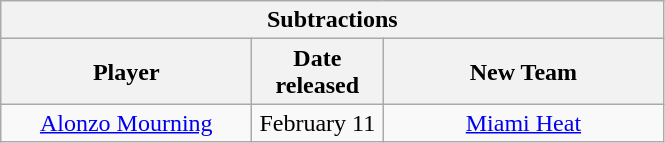<table class="wikitable" style="text-align:center">
<tr>
<th colspan=3>Subtractions</th>
</tr>
<tr>
<th style="width:160px">Player</th>
<th style="width:80px">Date released</th>
<th style="width:180px">New Team</th>
</tr>
<tr>
<td><a href='#'>Alonzo Mourning</a></td>
<td>February 11</td>
<td><a href='#'>Miami Heat</a></td>
</tr>
</table>
